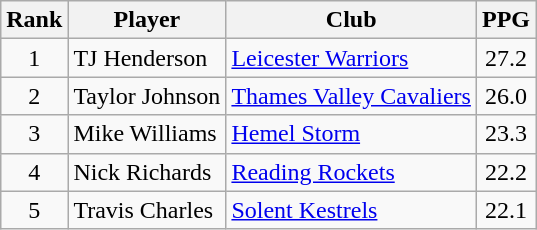<table class="wikitable" style="text-align:center">
<tr>
<th>Rank</th>
<th>Player</th>
<th>Club</th>
<th>PPG</th>
</tr>
<tr>
<td rowspan="1">1</td>
<td align="left"> TJ Henderson</td>
<td align="left"><a href='#'>Leicester Warriors</a></td>
<td rowspan="1">27.2</td>
</tr>
<tr>
<td rowspan="1">2</td>
<td align="left"> Taylor Johnson</td>
<td align="left"><a href='#'>Thames Valley Cavaliers</a></td>
<td rowspan="1">26.0</td>
</tr>
<tr>
<td rowspan="1">3</td>
<td align="left"> Mike Williams</td>
<td align="left"><a href='#'>Hemel Storm</a></td>
<td rowspan="1">23.3</td>
</tr>
<tr>
<td rowspan="1">4</td>
<td align="left"> Nick Richards</td>
<td align="left"><a href='#'>Reading Rockets</a></td>
<td rowspan="1">22.2</td>
</tr>
<tr>
<td rowspan="1">5</td>
<td align="left"> Travis Charles</td>
<td align="left"><a href='#'>Solent Kestrels</a></td>
<td rowspan="1">22.1</td>
</tr>
</table>
